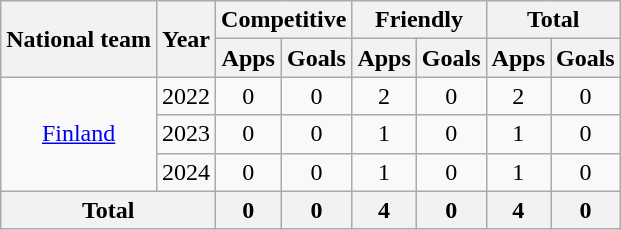<table class="wikitable" style="text-align:center">
<tr>
<th rowspan="2">National team</th>
<th rowspan="2">Year</th>
<th colspan="2">Competitive</th>
<th colspan="2">Friendly</th>
<th colspan="2">Total</th>
</tr>
<tr>
<th>Apps</th>
<th>Goals</th>
<th>Apps</th>
<th>Goals</th>
<th>Apps</th>
<th>Goals</th>
</tr>
<tr>
<td rowspan=3><a href='#'>Finland</a></td>
<td>2022</td>
<td>0</td>
<td>0</td>
<td>2</td>
<td>0</td>
<td>2</td>
<td>0</td>
</tr>
<tr>
<td>2023</td>
<td>0</td>
<td>0</td>
<td>1</td>
<td>0</td>
<td>1</td>
<td>0</td>
</tr>
<tr>
<td>2024</td>
<td>0</td>
<td>0</td>
<td>1</td>
<td>0</td>
<td>1</td>
<td>0</td>
</tr>
<tr>
<th colspan=2>Total</th>
<th>0</th>
<th>0</th>
<th>4</th>
<th>0</th>
<th>4</th>
<th>0</th>
</tr>
</table>
